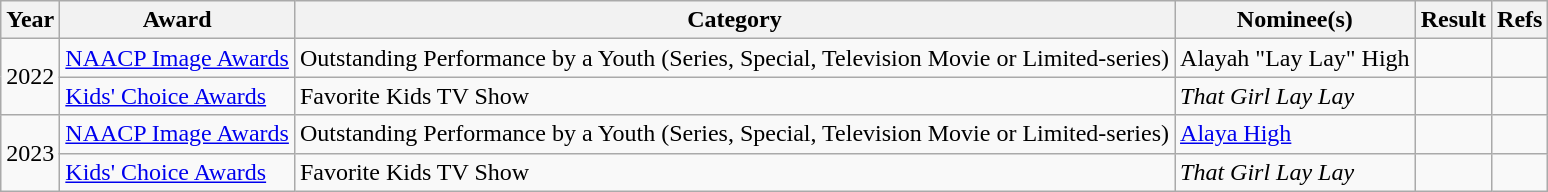<table class="wikitable">
<tr>
<th>Year</th>
<th>Award</th>
<th>Category</th>
<th>Nominee(s)</th>
<th>Result</th>
<th>Refs</th>
</tr>
<tr>
<td rowspan="2">2022</td>
<td><a href='#'>NAACP Image Awards</a></td>
<td>Outstanding Performance by a Youth (Series, Special, Television Movie or Limited-series)</td>
<td>Alayah "Lay Lay" High</td>
<td></td>
<td style="text-align:center;"></td>
</tr>
<tr>
<td><a href='#'>Kids' Choice Awards</a></td>
<td>Favorite Kids TV Show</td>
<td><em>That Girl Lay Lay</em></td>
<td></td>
<td style="text-align:center;"></td>
</tr>
<tr>
<td rowspan="2">2023</td>
<td><a href='#'>NAACP Image Awards</a></td>
<td>Outstanding Performance by a Youth (Series, Special, Television Movie or Limited-series)</td>
<td><a href='#'>Alaya High</a></td>
<td></td>
<td style="text-align:center;"></td>
</tr>
<tr>
<td><a href='#'>Kids' Choice Awards</a></td>
<td>Favorite Kids TV Show</td>
<td><em>That Girl Lay Lay</em></td>
<td></td>
<td style="text-align:center;"></td>
</tr>
</table>
